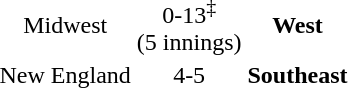<table>
<tr>
<td align=center>Midwest</td>
<td align=center>0-13<sup>‡</sup><br>(5 innings)</td>
<td align=center><strong>West</strong></td>
</tr>
<tr>
<td align=center>New England</td>
<td align=center>4-5</td>
<td align=center><strong>Southeast</strong></td>
</tr>
</table>
